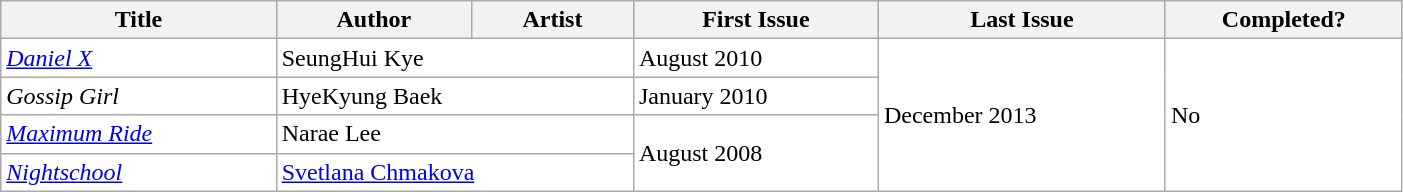<table class="wikitable sortable" style="background: #FFF; width: 74%;">
<tr>
<th>Title</th>
<th>Author</th>
<th>Artist</th>
<th>First Issue</th>
<th>Last Issue</th>
<th>Completed?</th>
</tr>
<tr>
<td><em><a href='#'>Daniel X</a></em></td>
<td colspan="2">SeungHui Kye</td>
<td>August 2010</td>
<td rowspan="4">December 2013</td>
<td rowspan="4">No</td>
</tr>
<tr>
<td><em>Gossip Girl</em></td>
<td colspan="2">HyeKyung Baek</td>
<td>January 2010</td>
</tr>
<tr>
<td><em><a href='#'>Maximum Ride</a></em></td>
<td colspan="2">Narae Lee</td>
<td rowspan="2">August 2008</td>
</tr>
<tr>
<td><em><a href='#'>Nightschool</a></em></td>
<td colspan="2"><a href='#'>Svetlana Chmakova</a></td>
</tr>
</table>
